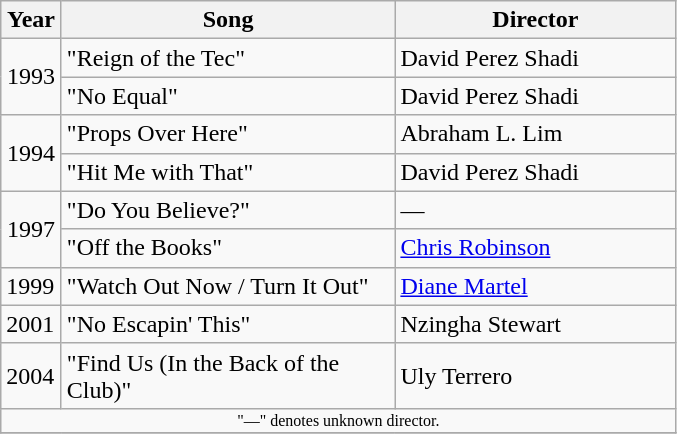<table class="wikitable">
<tr>
<th width="33">Year</th>
<th width="215">Song</th>
<th width="180">Director</th>
</tr>
<tr>
<td align="center" rowspan="2">1993</td>
<td>"Reign of the Tec"</td>
<td>David Perez Shadi</td>
</tr>
<tr>
<td>"No Equal"</td>
<td>David Perez Shadi</td>
</tr>
<tr>
<td align="center" rowspan="2">1994</td>
<td>"Props Over Here"</td>
<td>Abraham L. Lim</td>
</tr>
<tr>
<td>"Hit Me with That"</td>
<td>David Perez Shadi</td>
</tr>
<tr>
<td align="center" rowspan="2">1997</td>
<td>"Do You Believe?"</td>
<td>—</td>
</tr>
<tr>
<td>"Off the Books"</td>
<td><a href='#'>Chris Robinson</a></td>
</tr>
<tr>
<td>1999</td>
<td>"Watch Out Now / Turn It Out"</td>
<td><a href='#'>Diane Martel</a></td>
</tr>
<tr>
<td>2001</td>
<td>"No Escapin' This"</td>
<td>Nzingha Stewart</td>
</tr>
<tr>
<td>2004</td>
<td>"Find Us (In the Back of the Club)"</td>
<td>Uly Terrero</td>
</tr>
<tr>
<td align="center" colspan="3" style="font-size: 8pt">"—" denotes unknown director.</td>
</tr>
<tr>
</tr>
</table>
